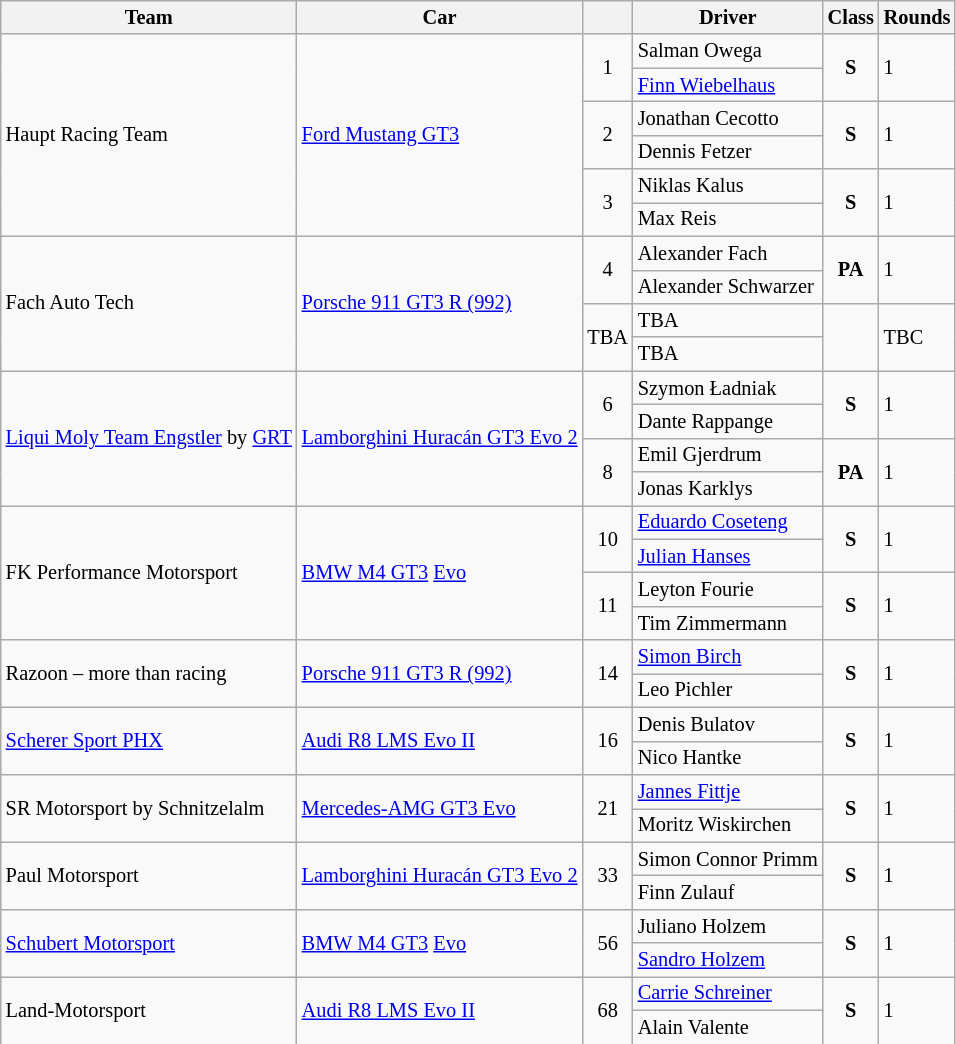<table class="wikitable" style="font-size: 85%;">
<tr>
<th>Team</th>
<th>Car</th>
<th></th>
<th>Driver</th>
<th>Class</th>
<th>Rounds</th>
</tr>
<tr>
<td rowspan="6"> Haupt Racing Team</td>
<td rowspan="6"><a href='#'>Ford Mustang GT3</a></td>
<td rowspan="2" align="center">1</td>
<td> Salman Owega</td>
<td rowspan="2" align="center"><strong><span>S</span></strong></td>
<td rowspan="2">1</td>
</tr>
<tr>
<td> <a href='#'>Finn Wiebelhaus</a></td>
</tr>
<tr>
<td rowspan="2" align="center">2</td>
<td> Jonathan Cecotto</td>
<td rowspan="2" align="center"><strong><span>S</span></strong></td>
<td rowspan="2">1</td>
</tr>
<tr>
<td> Dennis Fetzer</td>
</tr>
<tr>
<td rowspan="2" align="center">3</td>
<td> Niklas Kalus</td>
<td rowspan="2" align="center"><strong><span>S</span></strong></td>
<td rowspan="2">1</td>
</tr>
<tr>
<td> Max Reis</td>
</tr>
<tr>
<td rowspan="4"> Fach Auto Tech</td>
<td rowspan="4"><a href='#'>Porsche 911 GT3 R (992)</a></td>
<td rowspan="2" align="center">4</td>
<td> Alexander Fach</td>
<td rowspan="2" align="center"><strong><span>PA</span></strong></td>
<td rowspan="2">1</td>
</tr>
<tr>
<td> Alexander Schwarzer</td>
</tr>
<tr>
<td rowspan="2" align="center">TBA</td>
<td> TBA</td>
<td rowspan="2" align="center"></td>
<td rowspan="2">TBC</td>
</tr>
<tr>
<td> TBA</td>
</tr>
<tr>
<td rowspan="4"> <a href='#'>Liqui Moly Team Engstler</a> by <a href='#'>GRT</a></td>
<td rowspan="4"><a href='#'>Lamborghini Huracán GT3 Evo 2</a></td>
<td rowspan="2" align="center">6</td>
<td> Szymon Ładniak</td>
<td rowspan="2" align="center"><strong><span>S</span></strong></td>
<td rowspan="2">1</td>
</tr>
<tr>
<td> Dante Rappange</td>
</tr>
<tr>
<td rowspan="2" align="center">8</td>
<td> Emil Gjerdrum</td>
<td rowspan="2" align="center"><strong><span>PA</span></strong></td>
<td rowspan="2">1</td>
</tr>
<tr>
<td> Jonas Karklys</td>
</tr>
<tr>
<td rowspan="4"> FK Performance Motorsport</td>
<td rowspan="4"><a href='#'>BMW M4 GT3</a> <a href='#'>Evo</a></td>
<td rowspan="2" align="center">10</td>
<td> <a href='#'>Eduardo Coseteng</a></td>
<td rowspan="2" align="center"><strong><span>S</span></strong></td>
<td rowspan="2">1</td>
</tr>
<tr>
<td> <a href='#'>Julian Hanses</a></td>
</tr>
<tr>
<td rowspan="2" align="center">11</td>
<td> Leyton Fourie</td>
<td rowspan="2" align="center"><strong><span>S</span></strong></td>
<td rowspan="2">1</td>
</tr>
<tr>
<td> Tim Zimmermann</td>
</tr>
<tr>
<td rowspan="2"> Razoon – more than racing</td>
<td rowspan="2"><a href='#'>Porsche 911 GT3 R (992)</a></td>
<td rowspan="2" align="center">14</td>
<td> <a href='#'>Simon Birch</a></td>
<td rowspan="2" align="center"><strong><span>S</span></strong></td>
<td rowspan="2">1</td>
</tr>
<tr>
<td> Leo Pichler</td>
</tr>
<tr>
<td rowspan="2"> <a href='#'>Scherer Sport PHX</a></td>
<td rowspan="2"><a href='#'>Audi R8 LMS Evo II</a></td>
<td rowspan="2" align="center">16</td>
<td> Denis Bulatov</td>
<td rowspan="2" align="center"><strong><span>S</span></strong></td>
<td rowspan="2">1</td>
</tr>
<tr>
<td> Nico Hantke</td>
</tr>
<tr>
<td rowspan="2"> SR Motorsport by Schnitzelalm</td>
<td rowspan="2"><a href='#'>Mercedes-AMG GT3 Evo</a></td>
<td rowspan="2" align="center">21</td>
<td> <a href='#'>Jannes Fittje</a></td>
<td rowspan="2" align="center"><strong><span>S</span></strong></td>
<td rowspan="2">1</td>
</tr>
<tr>
<td> Moritz Wiskirchen</td>
</tr>
<tr>
<td rowspan="2"> Paul Motorsport</td>
<td rowspan="2"><a href='#'>Lamborghini Huracán GT3 Evo 2</a></td>
<td rowspan="2" align="center">33</td>
<td> Simon Connor Primm</td>
<td rowspan="2" align="center"><strong><span>S</span></strong></td>
<td rowspan="2">1</td>
</tr>
<tr>
<td> Finn Zulauf</td>
</tr>
<tr>
<td rowspan="2"> <a href='#'>Schubert Motorsport</a></td>
<td rowspan="2"><a href='#'>BMW M4 GT3</a> <a href='#'>Evo</a></td>
<td rowspan="2" align="center">56</td>
<td> Juliano Holzem</td>
<td rowspan="2" align="center"><strong><span>S</span></strong></td>
<td rowspan="2">1</td>
</tr>
<tr>
<td> <a href='#'>Sandro Holzem</a></td>
</tr>
<tr>
<td rowspan="2"> Land-Motorsport</td>
<td rowspan="2"><a href='#'>Audi R8 LMS Evo II</a></td>
<td rowspan="2" align="center">68</td>
<td> <a href='#'>Carrie Schreiner</a></td>
<td rowspan="2" align="center"><strong><span>S</span></strong></td>
<td rowspan="2">1</td>
</tr>
<tr>
<td> Alain Valente</td>
</tr>
</table>
